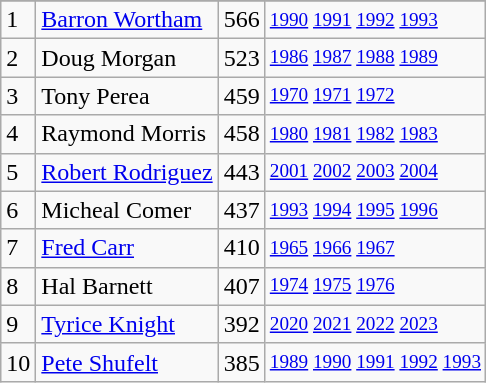<table class="wikitable">
<tr>
</tr>
<tr>
<td>1</td>
<td><a href='#'>Barron Wortham</a></td>
<td>566</td>
<td style="font-size:80%;"><a href='#'>1990</a> <a href='#'>1991</a> <a href='#'>1992</a> <a href='#'>1993</a></td>
</tr>
<tr>
<td>2</td>
<td>Doug Morgan</td>
<td>523</td>
<td style="font-size:80%;"><a href='#'>1986</a> <a href='#'>1987</a> <a href='#'>1988</a> <a href='#'>1989</a></td>
</tr>
<tr>
<td>3</td>
<td>Tony Perea</td>
<td>459</td>
<td style="font-size:80%;"><a href='#'>1970</a> <a href='#'>1971</a> <a href='#'>1972</a></td>
</tr>
<tr>
<td>4</td>
<td>Raymond Morris</td>
<td>458</td>
<td style="font-size:80%;"><a href='#'>1980</a> <a href='#'>1981</a> <a href='#'>1982</a> <a href='#'>1983</a></td>
</tr>
<tr>
<td>5</td>
<td><a href='#'>Robert Rodriguez</a></td>
<td>443</td>
<td style="font-size:80%;"><a href='#'>2001</a> <a href='#'>2002</a> <a href='#'>2003</a> <a href='#'>2004</a></td>
</tr>
<tr>
<td>6</td>
<td>Micheal Comer</td>
<td>437</td>
<td style="font-size:80%;"><a href='#'>1993</a> <a href='#'>1994</a> <a href='#'>1995</a> <a href='#'>1996</a></td>
</tr>
<tr>
<td>7</td>
<td><a href='#'>Fred Carr</a></td>
<td>410</td>
<td style="font-size:80%;"><a href='#'>1965</a> <a href='#'>1966</a> <a href='#'>1967</a></td>
</tr>
<tr>
<td>8</td>
<td>Hal Barnett</td>
<td>407</td>
<td style="font-size:80%;"><a href='#'>1974</a> <a href='#'>1975</a> <a href='#'>1976</a></td>
</tr>
<tr>
<td>9</td>
<td><a href='#'>Tyrice Knight</a></td>
<td>392</td>
<td style="font-size:80%;"><a href='#'>2020</a> <a href='#'>2021</a> <a href='#'>2022</a> <a href='#'>2023</a></td>
</tr>
<tr>
<td>10</td>
<td><a href='#'>Pete Shufelt</a></td>
<td>385</td>
<td style="font-size:80%;"><a href='#'>1989</a> <a href='#'>1990</a> <a href='#'>1991</a> <a href='#'>1992</a> <a href='#'>1993</a></td>
</tr>
</table>
